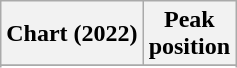<table class="wikitable sortable plainrowheaders" style="text-align:center">
<tr>
<th scope="col">Chart (2022)</th>
<th scope="col">Peak<br>position</th>
</tr>
<tr>
</tr>
<tr>
</tr>
<tr>
</tr>
<tr>
</tr>
</table>
